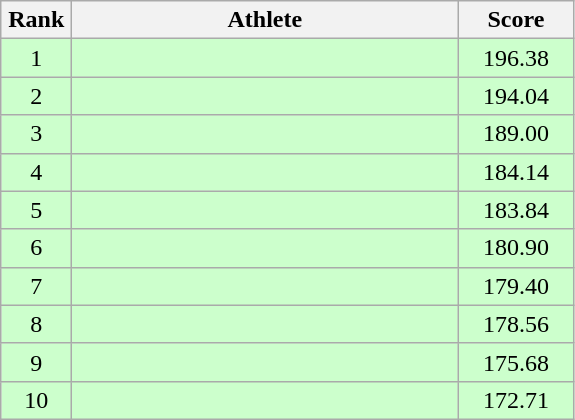<table class=wikitable style="text-align:center">
<tr>
<th width=40>Rank</th>
<th width=250>Athlete</th>
<th width=70>Score</th>
</tr>
<tr bgcolor="ccffcc">
<td>1</td>
<td align=left></td>
<td>196.38</td>
</tr>
<tr bgcolor="ccffcc">
<td>2</td>
<td align=left></td>
<td>194.04</td>
</tr>
<tr bgcolor="ccffcc">
<td>3</td>
<td align=left></td>
<td>189.00</td>
</tr>
<tr bgcolor="ccffcc">
<td>4</td>
<td align=left></td>
<td>184.14</td>
</tr>
<tr bgcolor="ccffcc">
<td>5</td>
<td align=left></td>
<td>183.84</td>
</tr>
<tr bgcolor="ccffcc">
<td>6</td>
<td align=left></td>
<td>180.90</td>
</tr>
<tr bgcolor="ccffcc">
<td>7</td>
<td align=left></td>
<td>179.40</td>
</tr>
<tr bgcolor="ccffcc">
<td>8</td>
<td align=left></td>
<td>178.56</td>
</tr>
<tr bgcolor="ccffcc">
<td>9</td>
<td align=left></td>
<td>175.68</td>
</tr>
<tr bgcolor="ccffcc">
<td>10</td>
<td align=left></td>
<td>172.71</td>
</tr>
</table>
